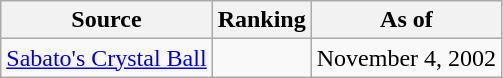<table class="wikitable">
<tr>
<th>Source</th>
<th>Ranking</th>
<th>As of</th>
</tr>
<tr>
<td><a href='#'>Sabato's Crystal Ball</a></td>
<td></td>
<td>November 4, 2002</td>
</tr>
</table>
